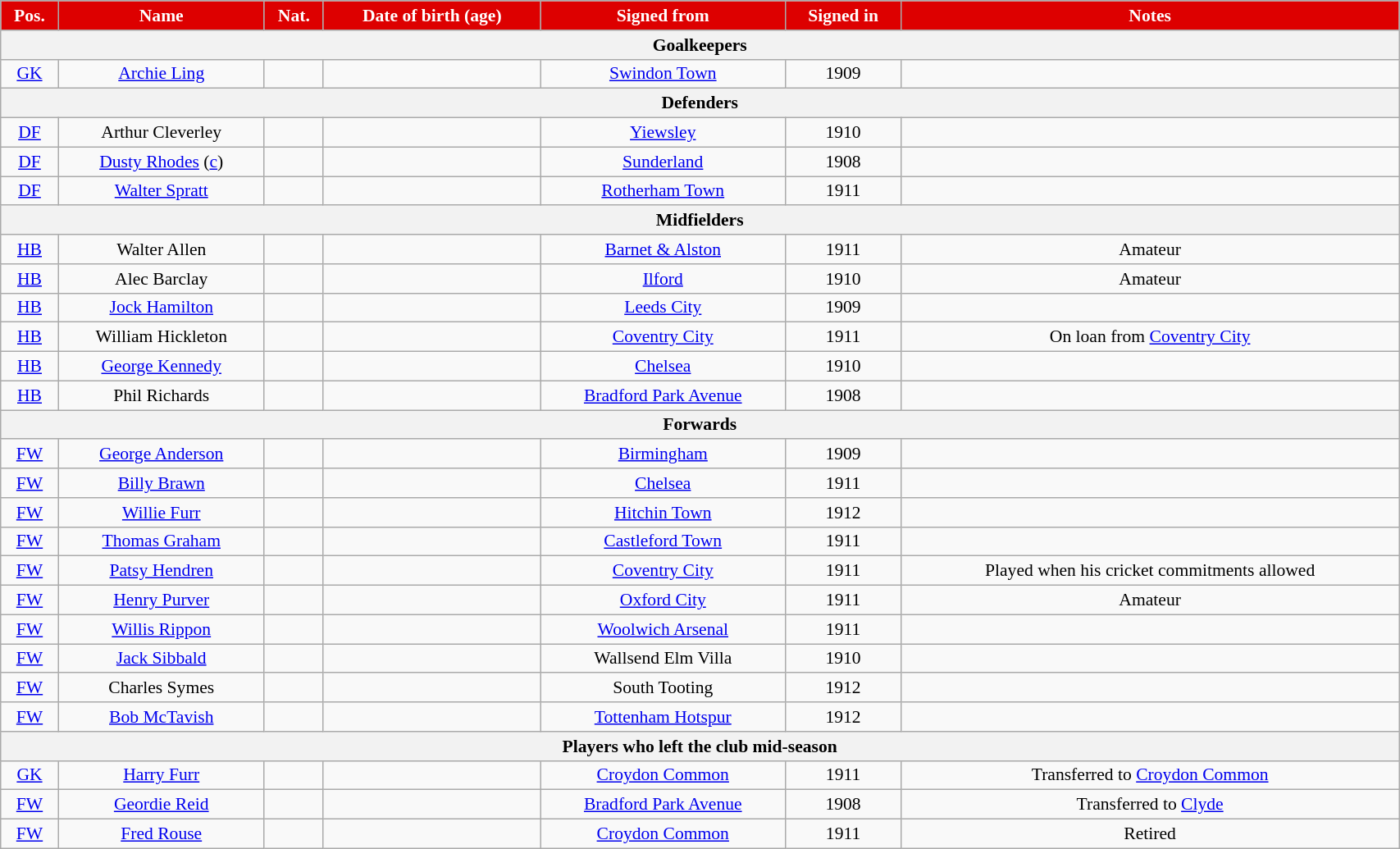<table class="wikitable"  style="text-align:center; font-size:90%; width:90%;">
<tr>
<th style="background:#d00; color:white; text-align:center;">Pos.</th>
<th style="background:#d00; color:white; text-align:center;">Name</th>
<th style="background:#d00; color:white; text-align:center;">Nat.</th>
<th style="background:#d00; color:white; text-align:center;">Date of birth (age)</th>
<th style="background:#d00; color:white; text-align:center;">Signed from</th>
<th style="background:#d00; color:white; text-align:center;">Signed in</th>
<th style="background:#d00; color:white; text-align:center;">Notes</th>
</tr>
<tr>
<th colspan="7">Goalkeepers</th>
</tr>
<tr>
<td><a href='#'>GK</a></td>
<td><a href='#'>Archie Ling</a></td>
<td></td>
<td></td>
<td><a href='#'>Swindon Town</a></td>
<td>1909</td>
<td></td>
</tr>
<tr>
<th colspan="7">Defenders</th>
</tr>
<tr>
<td><a href='#'>DF</a></td>
<td>Arthur Cleverley</td>
<td></td>
<td></td>
<td><a href='#'>Yiewsley</a></td>
<td>1910</td>
<td></td>
</tr>
<tr>
<td><a href='#'>DF</a></td>
<td><a href='#'>Dusty Rhodes</a> (<a href='#'>c</a>)</td>
<td></td>
<td></td>
<td><a href='#'>Sunderland</a></td>
<td>1908</td>
<td></td>
</tr>
<tr>
<td><a href='#'>DF</a></td>
<td><a href='#'>Walter Spratt</a></td>
<td></td>
<td></td>
<td><a href='#'>Rotherham Town</a></td>
<td>1911</td>
<td></td>
</tr>
<tr>
<th colspan="7">Midfielders</th>
</tr>
<tr>
<td><a href='#'>HB</a></td>
<td>Walter Allen</td>
<td></td>
<td></td>
<td><a href='#'>Barnet & Alston</a></td>
<td>1911</td>
<td>Amateur</td>
</tr>
<tr>
<td><a href='#'>HB</a></td>
<td>Alec Barclay</td>
<td></td>
<td></td>
<td><a href='#'>Ilford</a></td>
<td>1910</td>
<td>Amateur</td>
</tr>
<tr>
<td><a href='#'>HB</a></td>
<td><a href='#'>Jock Hamilton</a></td>
<td></td>
<td></td>
<td><a href='#'>Leeds City</a></td>
<td>1909</td>
<td></td>
</tr>
<tr>
<td><a href='#'>HB</a></td>
<td>William Hickleton</td>
<td></td>
<td></td>
<td><a href='#'>Coventry City</a></td>
<td>1911</td>
<td>On loan from <a href='#'>Coventry City</a></td>
</tr>
<tr>
<td><a href='#'>HB</a></td>
<td><a href='#'>George Kennedy</a></td>
<td></td>
<td></td>
<td><a href='#'>Chelsea</a></td>
<td>1910</td>
<td></td>
</tr>
<tr>
<td><a href='#'>HB</a></td>
<td>Phil Richards</td>
<td></td>
<td></td>
<td><a href='#'>Bradford Park Avenue</a></td>
<td>1908</td>
<td></td>
</tr>
<tr>
<th colspan="7">Forwards</th>
</tr>
<tr>
<td><a href='#'>FW</a></td>
<td><a href='#'>George Anderson</a></td>
<td></td>
<td></td>
<td><a href='#'>Birmingham</a></td>
<td>1909</td>
<td></td>
</tr>
<tr>
<td><a href='#'>FW</a></td>
<td><a href='#'>Billy Brawn</a></td>
<td></td>
<td></td>
<td><a href='#'>Chelsea</a></td>
<td>1911</td>
<td></td>
</tr>
<tr>
<td><a href='#'>FW</a></td>
<td><a href='#'>Willie Furr</a></td>
<td></td>
<td></td>
<td><a href='#'>Hitchin Town</a></td>
<td>1912</td>
<td></td>
</tr>
<tr>
<td><a href='#'>FW</a></td>
<td><a href='#'>Thomas Graham</a></td>
<td></td>
<td></td>
<td><a href='#'>Castleford Town</a></td>
<td>1911</td>
<td></td>
</tr>
<tr>
<td><a href='#'>FW</a></td>
<td><a href='#'>Patsy Hendren</a></td>
<td></td>
<td></td>
<td><a href='#'>Coventry City</a></td>
<td>1911</td>
<td>Played when his cricket commitments allowed</td>
</tr>
<tr>
<td><a href='#'>FW</a></td>
<td><a href='#'>Henry Purver</a></td>
<td></td>
<td></td>
<td><a href='#'>Oxford City</a></td>
<td>1911</td>
<td>Amateur</td>
</tr>
<tr>
<td><a href='#'>FW</a></td>
<td><a href='#'>Willis Rippon</a></td>
<td></td>
<td></td>
<td><a href='#'>Woolwich Arsenal</a></td>
<td>1911</td>
<td></td>
</tr>
<tr>
<td><a href='#'>FW</a></td>
<td><a href='#'>Jack Sibbald</a></td>
<td></td>
<td></td>
<td>Wallsend Elm Villa</td>
<td>1910</td>
<td></td>
</tr>
<tr>
<td><a href='#'>FW</a></td>
<td>Charles Symes</td>
<td></td>
<td></td>
<td>South Tooting</td>
<td>1912</td>
<td></td>
</tr>
<tr>
<td><a href='#'>FW</a></td>
<td><a href='#'>Bob McTavish</a></td>
<td></td>
<td></td>
<td><a href='#'>Tottenham Hotspur</a></td>
<td>1912</td>
<td></td>
</tr>
<tr>
<th colspan="7">Players who left the club mid-season</th>
</tr>
<tr>
<td><a href='#'>GK</a></td>
<td><a href='#'>Harry Furr</a></td>
<td></td>
<td></td>
<td><a href='#'>Croydon Common</a></td>
<td>1911</td>
<td>Transferred to <a href='#'>Croydon Common</a></td>
</tr>
<tr>
<td><a href='#'>FW</a></td>
<td><a href='#'>Geordie Reid</a></td>
<td></td>
<td></td>
<td><a href='#'>Bradford Park Avenue</a></td>
<td>1908</td>
<td>Transferred to <a href='#'>Clyde</a></td>
</tr>
<tr>
<td><a href='#'>FW</a></td>
<td><a href='#'>Fred Rouse</a></td>
<td></td>
<td></td>
<td><a href='#'>Croydon Common</a></td>
<td>1911</td>
<td>Retired</td>
</tr>
</table>
